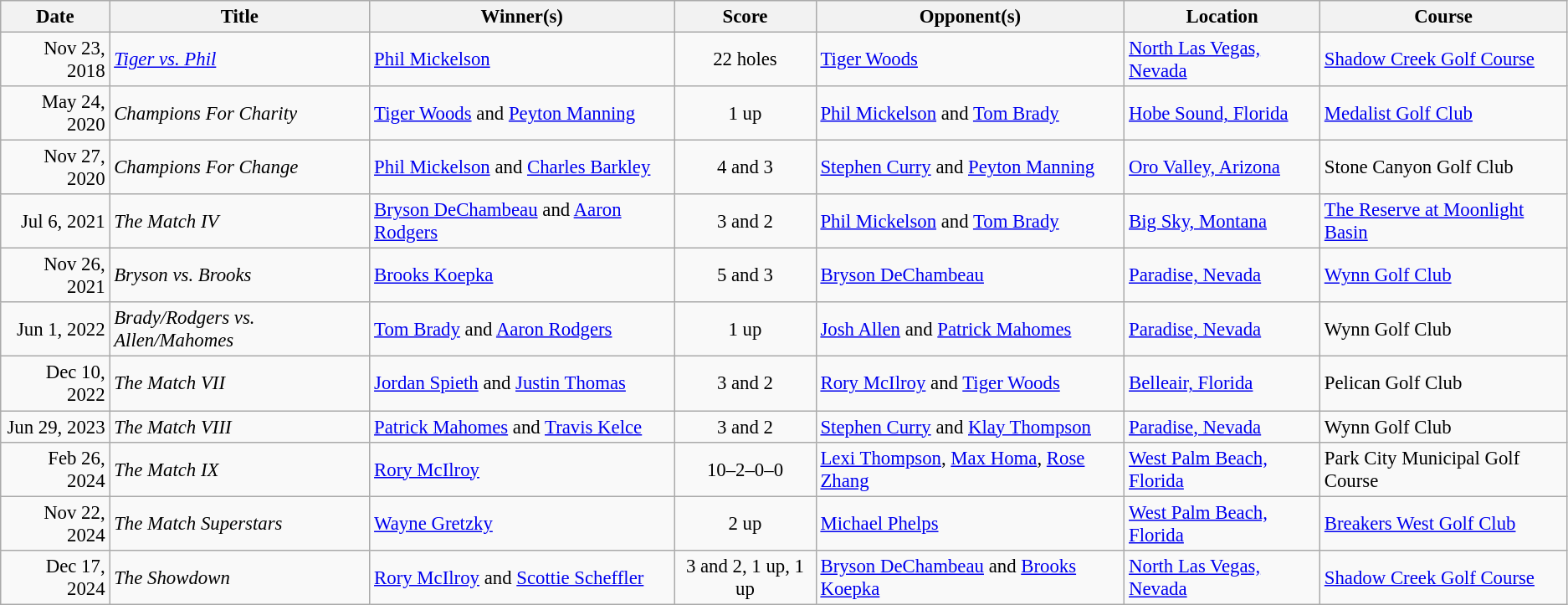<table class=wikitable style="font-size: 95%;">
<tr>
<th>Date</th>
<th>Title</th>
<th>Winner(s)</th>
<th>Score</th>
<th>Opponent(s)</th>
<th>Location</th>
<th>Course</th>
</tr>
<tr>
<td align=right>Nov 23, 2018</td>
<td><em><a href='#'>Tiger vs. Phil</a></em></td>
<td><a href='#'>Phil Mickelson</a></td>
<td align=center>22 holes</td>
<td><a href='#'>Tiger Woods</a></td>
<td><a href='#'>North Las Vegas, Nevada</a></td>
<td><a href='#'>Shadow Creek Golf Course</a></td>
</tr>
<tr>
<td align=right>May 24, 2020</td>
<td><em>Champions For Charity</em></td>
<td><a href='#'>Tiger Woods</a> and <a href='#'>Peyton Manning</a></td>
<td align=center>1 up</td>
<td><a href='#'>Phil Mickelson</a> and <a href='#'>Tom Brady</a></td>
<td><a href='#'>Hobe Sound, Florida</a></td>
<td><a href='#'>Medalist Golf Club</a></td>
</tr>
<tr>
<td align=right>Nov 27, 2020</td>
<td><em>Champions For Change</em></td>
<td><a href='#'>Phil Mickelson</a> and <a href='#'>Charles Barkley</a></td>
<td align=center>4 and 3</td>
<td><a href='#'>Stephen Curry</a> and <a href='#'>Peyton Manning</a></td>
<td><a href='#'>Oro Valley, Arizona</a></td>
<td>Stone Canyon Golf Club</td>
</tr>
<tr>
<td align=right>Jul 6, 2021</td>
<td><em>The Match IV</em></td>
<td><a href='#'>Bryson DeChambeau</a> and <a href='#'>Aaron Rodgers</a></td>
<td align=center>3 and 2</td>
<td><a href='#'>Phil Mickelson</a> and <a href='#'>Tom Brady</a></td>
<td><a href='#'>Big Sky, Montana</a></td>
<td><a href='#'>The Reserve at Moonlight Basin</a></td>
</tr>
<tr>
<td align=right>Nov 26, 2021</td>
<td><em>Bryson vs. Brooks</em></td>
<td><a href='#'>Brooks Koepka</a></td>
<td align=center>5 and 3</td>
<td><a href='#'>Bryson DeChambeau</a></td>
<td><a href='#'>Paradise, Nevada</a></td>
<td><a href='#'>Wynn Golf Club</a></td>
</tr>
<tr>
<td align=right>Jun 1, 2022</td>
<td><em>Brady/Rodgers vs. Allen/Mahomes</em></td>
<td><a href='#'>Tom Brady</a> and <a href='#'>Aaron Rodgers</a></td>
<td align=center>1 up</td>
<td><a href='#'>Josh Allen</a> and <a href='#'>Patrick Mahomes</a></td>
<td><a href='#'>Paradise, Nevada</a></td>
<td>Wynn Golf Club</td>
</tr>
<tr>
<td align=right>Dec 10, 2022</td>
<td><em>The Match VII</em></td>
<td><a href='#'>Jordan Spieth</a> and <a href='#'>Justin Thomas</a></td>
<td align=center>3 and 2</td>
<td><a href='#'>Rory McIlroy</a> and <a href='#'>Tiger Woods</a></td>
<td><a href='#'>Belleair, Florida</a></td>
<td>Pelican Golf Club</td>
</tr>
<tr>
<td align=right>Jun 29, 2023</td>
<td><em>The Match VIII</em></td>
<td><a href='#'>Patrick Mahomes</a> and <a href='#'>Travis Kelce</a></td>
<td align=center>3 and 2</td>
<td><a href='#'>Stephen Curry</a> and <a href='#'>Klay Thompson</a></td>
<td><a href='#'>Paradise, Nevada</a></td>
<td>Wynn Golf Club</td>
</tr>
<tr>
<td align=right>Feb 26, 2024</td>
<td><em>The Match IX</em></td>
<td><a href='#'>Rory McIlroy</a></td>
<td align=center>10–2–0–0</td>
<td><a href='#'>Lexi Thompson</a>, <a href='#'>Max Homa</a>, <a href='#'>Rose Zhang</a></td>
<td><a href='#'>West Palm Beach, Florida</a></td>
<td>Park City Municipal Golf Course</td>
</tr>
<tr>
<td align=right>Nov 22, 2024</td>
<td><em>The Match Superstars</em></td>
<td><a href='#'>Wayne Gretzky</a></td>
<td align=center>2 up</td>
<td><a href='#'>Michael Phelps</a></td>
<td><a href='#'>West Palm Beach, Florida</a></td>
<td><a href='#'>Breakers West Golf Club</a></td>
</tr>
<tr>
<td align=right>Dec 17, 2024</td>
<td><em>The Showdown</em></td>
<td><a href='#'>Rory McIlroy</a> and <a href='#'>Scottie Scheffler</a></td>
<td align=center>3 and 2, 1 up, 1 up</td>
<td><a href='#'>Bryson DeChambeau</a> and <a href='#'>Brooks Koepka</a></td>
<td><a href='#'>North Las Vegas, Nevada</a></td>
<td><a href='#'>Shadow Creek Golf Course</a></td>
</tr>
</table>
